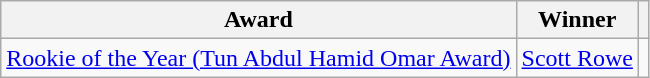<table class="wikitable">
<tr>
<th>Award</th>
<th>Winner</th>
<th></th>
</tr>
<tr>
<td><a href='#'>Rookie of the Year (Tun Abdul Hamid Omar Award)</a></td>
<td> <a href='#'>Scott Rowe</a></td>
<td></td>
</tr>
</table>
